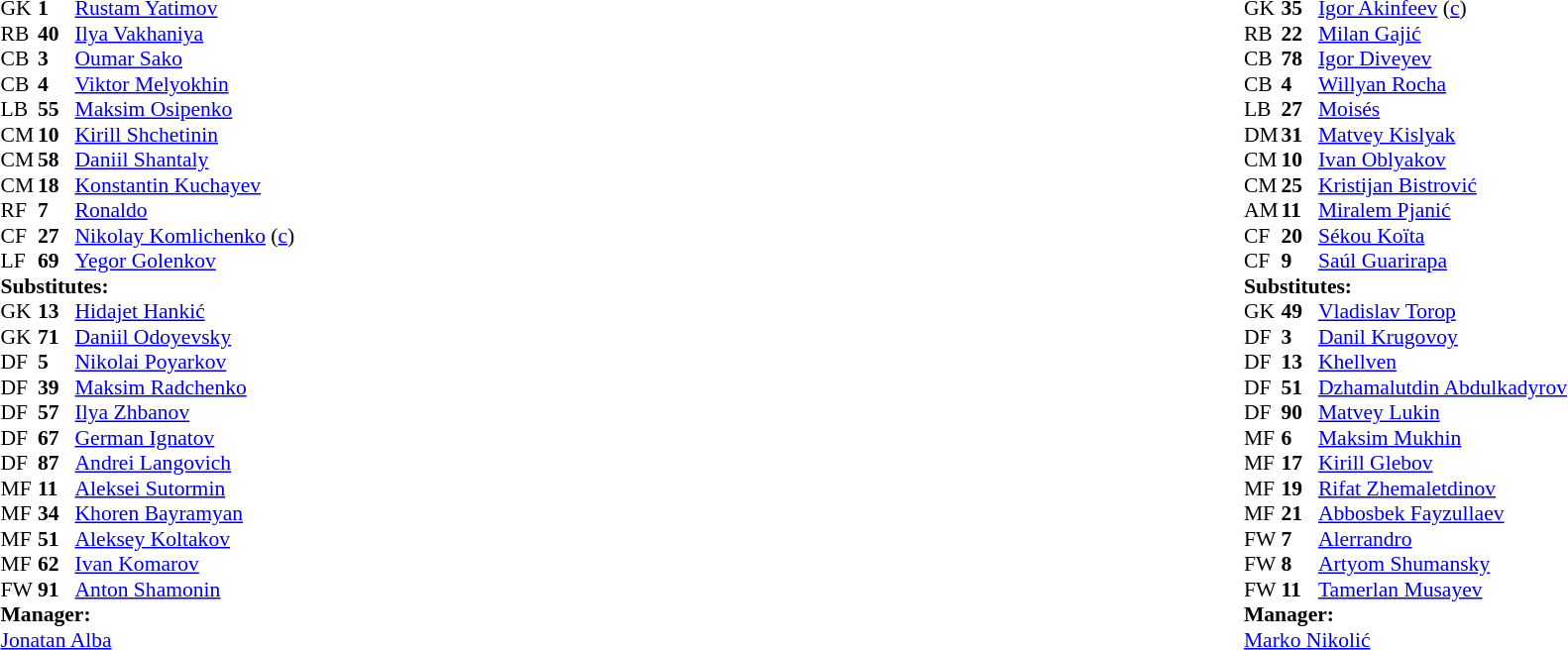<table style="width:100%">
<tr>
<td style="vertical-align:top;width:40%"><br><table style="font-size:90%" cellspacing="0" cellpadding="0">
<tr>
<th width=25></th>
<th width=25></th>
</tr>
<tr>
<td>GK</td>
<td><strong>1</strong></td>
<td> <a href='#'>Rustam Yatimov</a></td>
</tr>
<tr>
<td>RB</td>
<td><strong>40</strong></td>
<td> <a href='#'>Ilya Vakhaniya</a></td>
<td></td>
<td></td>
</tr>
<tr>
<td>CB</td>
<td><strong>3</strong></td>
<td> <a href='#'>Oumar Sako</a></td>
<td></td>
</tr>
<tr>
<td>CB</td>
<td><strong>4 </strong></td>
<td> <a href='#'>Viktor Melyokhin</a></td>
<td></td>
</tr>
<tr>
<td>LB</td>
<td><strong>55</strong></td>
<td> <a href='#'>Maksim Osipenko</a></td>
</tr>
<tr>
<td>CM</td>
<td><strong>10</strong></td>
<td> <a href='#'>Kirill Shchetinin</a></td>
<td></td>
<td></td>
</tr>
<tr>
<td>CM</td>
<td><strong>58</strong></td>
<td> <a href='#'>Daniil Shantaly</a></td>
</tr>
<tr>
<td>CM</td>
<td><strong>18</strong></td>
<td> <a href='#'>Konstantin Kuchayev</a></td>
<td></td>
<td></td>
</tr>
<tr>
<td>RF</td>
<td><strong>7</strong></td>
<td> <a href='#'>Ronaldo</a></td>
</tr>
<tr>
<td>CF</td>
<td><strong>27</strong></td>
<td> <a href='#'>Nikolay Komlichenko</a> (<a href='#'>c</a>)</td>
</tr>
<tr>
<td>LF</td>
<td><strong>69</strong></td>
<td> <a href='#'>Yegor Golenkov</a></td>
<td></td>
<td></td>
</tr>
<tr>
<td colspan="4"><strong>Substitutes:</strong></td>
</tr>
<tr>
<td>GK</td>
<td><strong>13</strong></td>
<td> <a href='#'>Hidajet Hankić</a></td>
</tr>
<tr>
<td>GK</td>
<td><strong>71</strong></td>
<td> <a href='#'>Daniil Odoyevsky</a></td>
</tr>
<tr>
<td>DF</td>
<td><strong>5</strong></td>
<td> <a href='#'>Nikolai Poyarkov</a></td>
</tr>
<tr>
<td>DF</td>
<td><strong>39</strong></td>
<td> <a href='#'>Maksim Radchenko</a></td>
</tr>
<tr>
<td>DF</td>
<td><strong>57</strong></td>
<td> <a href='#'>Ilya Zhbanov</a></td>
</tr>
<tr>
<td>DF</td>
<td><strong>67</strong></td>
<td> <a href='#'>German Ignatov</a></td>
</tr>
<tr>
<td>DF</td>
<td><strong>87</strong></td>
<td> <a href='#'>Andrei Langovich</a></td>
<td></td>
<td></td>
</tr>
<tr>
<td>MF</td>
<td><strong>11</strong></td>
<td> <a href='#'>Aleksei Sutormin</a></td>
<td></td>
<td></td>
</tr>
<tr>
<td>MF</td>
<td><strong>34</strong></td>
<td> <a href='#'>Khoren Bayramyan</a></td>
<td></td>
<td></td>
</tr>
<tr>
<td>MF</td>
<td><strong>51</strong></td>
<td> <a href='#'>Aleksey Koltakov</a></td>
</tr>
<tr>
<td>MF</td>
<td><strong>62</strong></td>
<td> <a href='#'>Ivan Komarov</a></td>
<td></td>
<td></td>
</tr>
<tr>
<td>FW</td>
<td><strong>91</strong></td>
<td> <a href='#'>Anton Shamonin</a></td>
</tr>
<tr>
<td colspan="4"><strong>Manager:</strong></td>
</tr>
<tr>
<td colspan="4"> <a href='#'>Jonatan Alba</a></td>
</tr>
</table>
</td>
<td style="vertical-align:top"></td>
<td style="vertical-align:top; width:50%"><br><table cellspacing="0" cellpadding="0" style="font-size:90%; margin:auto">
<tr>
<th width=25></th>
<th width=25></th>
</tr>
<tr>
<td>GK</td>
<td><strong>35</strong></td>
<td> <a href='#'>Igor Akinfeev</a> (<a href='#'>c</a>)</td>
</tr>
<tr>
<td>RB</td>
<td><strong>22</strong></td>
<td> <a href='#'>Milan Gajić</a></td>
</tr>
<tr>
<td>CB</td>
<td><strong>78</strong></td>
<td> <a href='#'>Igor Diveyev</a></td>
</tr>
<tr>
<td>CB</td>
<td><strong>4</strong></td>
<td> <a href='#'>Willyan Rocha</a></td>
</tr>
<tr>
<td>LB</td>
<td><strong>27</strong></td>
<td> <a href='#'>Moisés</a></td>
</tr>
<tr>
<td>DM</td>
<td><strong>31</strong></td>
<td> <a href='#'>Matvey Kislyak</a></td>
</tr>
<tr>
<td>CM</td>
<td><strong>10</strong></td>
<td> <a href='#'>Ivan Oblyakov</a></td>
</tr>
<tr>
<td>CM</td>
<td><strong>25</strong></td>
<td> <a href='#'>Kristijan Bistrović</a></td>
<td></td>
<td></td>
</tr>
<tr>
<td>AM</td>
<td><strong>11</strong></td>
<td> <a href='#'>Miralem Pjanić</a></td>
</tr>
<tr>
<td>CF</td>
<td><strong>20</strong></td>
<td> <a href='#'>Sékou Koïta</a></td>
<td></td>
<td></td>
</tr>
<tr>
<td>CF</td>
<td><strong>9</strong></td>
<td> <a href='#'>Saúl Guarirapa</a></td>
<td></td>
<td></td>
</tr>
<tr>
<td colspan="4"><strong>Substitutes:</strong></td>
</tr>
<tr>
<td>GK</td>
<td><strong>49</strong></td>
<td> <a href='#'>Vladislav Torop</a></td>
</tr>
<tr>
<td>DF</td>
<td><strong>3</strong></td>
<td> <a href='#'>Danil Krugovoy</a></td>
</tr>
<tr>
<td>DF</td>
<td><strong>13</strong></td>
<td> <a href='#'>Khellven</a></td>
</tr>
<tr>
<td>DF</td>
<td><strong>51</strong></td>
<td> <a href='#'>Dzhamalutdin Abdulkadyrov</a></td>
</tr>
<tr>
<td>DF</td>
<td><strong>90</strong></td>
<td> <a href='#'>Matvey Lukin</a></td>
</tr>
<tr>
<td>MF</td>
<td><strong>6</strong></td>
<td> <a href='#'>Maksim Mukhin</a></td>
</tr>
<tr>
<td>MF</td>
<td><strong>17</strong></td>
<td> <a href='#'>Kirill Glebov</a></td>
<td></td>
<td></td>
</tr>
<tr>
<td>MF</td>
<td><strong>19</strong></td>
<td> <a href='#'>Rifat Zhemaletdinov</a></td>
</tr>
<tr>
<td>MF</td>
<td><strong>21</strong></td>
<td> <a href='#'>Abbosbek Fayzullaev</a></td>
<td></td>
<td></td>
</tr>
<tr>
<td>FW</td>
<td><strong>7</strong></td>
<td> <a href='#'>Alerrandro</a></td>
</tr>
<tr>
<td>FW</td>
<td><strong>8</strong></td>
<td> <a href='#'>Artyom Shumansky</a></td>
</tr>
<tr>
<td>FW</td>
<td><strong>11</strong></td>
<td> <a href='#'>Tamerlan Musayev</a></td>
<td></td>
<td></td>
</tr>
<tr>
<td colspan="4"><strong>Manager:</strong></td>
</tr>
<tr>
<td colspan="4"> <a href='#'>Marko Nikolić</a></td>
</tr>
</table>
</td>
</tr>
</table>
